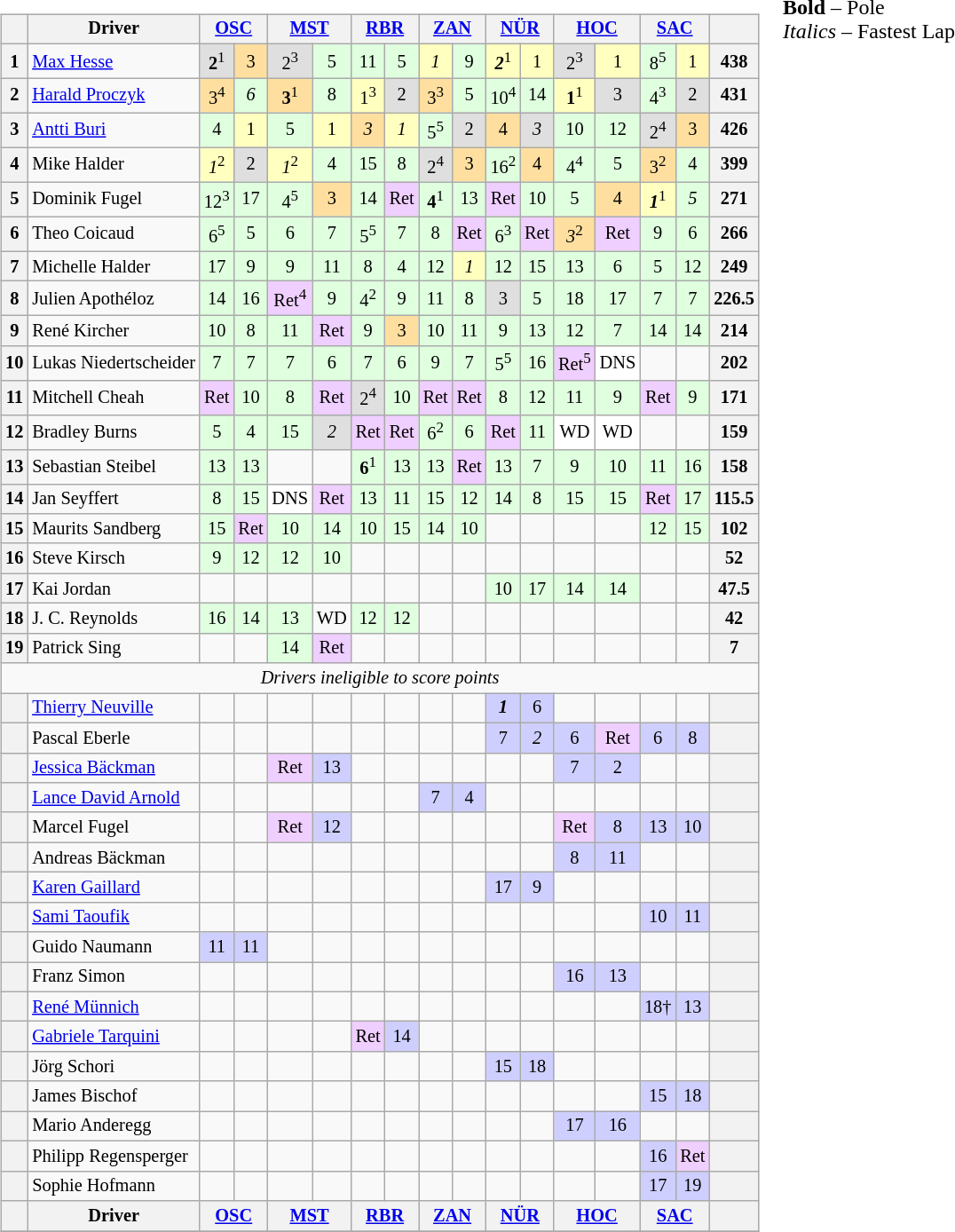<table>
<tr>
<td valign="top"><br><table align=left| class="wikitable" style="font-size: 85%; text-align: center">
<tr valign="top">
<th valign=middle></th>
<th valign=middle>Driver</th>
<th colspan=2><a href='#'>OSC</a><br></th>
<th colspan=2><a href='#'>MST</a><br></th>
<th colspan=2><a href='#'>RBR</a><br></th>
<th colspan=2><a href='#'>ZAN</a><br></th>
<th colspan=2><a href='#'>NÜR</a><br></th>
<th colspan=2><a href='#'>HOC</a><br></th>
<th colspan=2><a href='#'>SAC</a><br></th>
<th valign=middle>  </th>
</tr>
<tr>
<th>1</th>
<td align=left> <a href='#'>Max Hesse</a></td>
<td style="background:#dfdfdf;"><strong>2</strong><sup>1</sup></td>
<td style="background:#ffdf9f;">3</td>
<td style="background:#dfdfdf;">2<sup>3</sup></td>
<td style="background:#dfffdf;">5</td>
<td style="background:#dfffdf;">11</td>
<td style="background:#dfffdf;">5</td>
<td style="background:#ffffbf;"><em>1</em></td>
<td style="background:#dfffdf;">9</td>
<td style="background:#ffffbf;"><strong><em>2</em></strong><sup>1</sup></td>
<td style="background:#ffffbf;">1</td>
<td style="background:#dfdfdf;">2<sup>3</sup></td>
<td style="background:#ffffbf;">1</td>
<td style="background:#dfffdf;">8<sup>5</sup></td>
<td style="background:#ffffbf;">1</td>
<th>438</th>
</tr>
<tr>
<th>2</th>
<td align=left> <a href='#'>Harald Proczyk</a></td>
<td style="background:#ffdf9f;">3<sup>4</sup></td>
<td style="background:#dfffdf;"><em>6</em></td>
<td style="background:#ffdf9f;"><strong>3</strong><sup>1</sup></td>
<td style="background:#dfffdf;">8</td>
<td style="background:#ffffbf;">1<sup>3</sup></td>
<td style="background:#dfdfdf;">2</td>
<td style="background:#ffdf9f;">3<sup>3</sup></td>
<td style="background:#dfffdf;">5</td>
<td style="background:#dfffdf;">10<sup>4</sup></td>
<td style="background:#dfffdf;">14</td>
<td style="background:#ffffbf;"><strong>1</strong><sup>1</sup></td>
<td style="background:#dfdfdf;">3</td>
<td style="background:#dfffdf;">4<sup>3</sup></td>
<td style="background:#dfdfdf;">2</td>
<th>431</th>
</tr>
<tr>
<th>3</th>
<td align=left> <a href='#'>Antti Buri</a></td>
<td style="background:#dfffdf;">4</td>
<td style="background:#ffffbf;">1</td>
<td style="background:#dfffdf;">5</td>
<td style="background:#ffffbf;">1</td>
<td style="background:#ffdf9f;"><em>3</em></td>
<td style="background:#ffffbf;"><em>1</em></td>
<td style="background:#dfffdf;">5<sup>5</sup></td>
<td style="background:#dfdfdf;">2</td>
<td style="background:#ffdf9f;">4</td>
<td style="background:#dfdfdf;"><em>3</em></td>
<td style="background:#dfffdf;">10</td>
<td style="background:#dfffdf;">12</td>
<td style="background:#dfdfdf;">2<sup>4</sup></td>
<td style="background:#ffdf9f;">3</td>
<th>426</th>
</tr>
<tr>
<th>4</th>
<td align=left> Mike Halder</td>
<td style="background:#ffffbf;"><em>1</em><sup>2</sup></td>
<td style="background:#dfdfdf;">2</td>
<td style="background:#ffffbf;"><em>1</em><sup>2</sup></td>
<td style="background:#dfffdf;">4</td>
<td style="background:#dfffdf;">15</td>
<td style="background:#dfffdf;">8</td>
<td style="background:#dfdfdf;">2<sup>4</sup></td>
<td style="background:#ffdf9f;">3</td>
<td style="background:#dfffdf;">16<sup>2</sup></td>
<td style="background:#ffdf9f;">4</td>
<td style="background:#dfffdf;">4<sup>4</sup></td>
<td style="background:#dfffdf;">5</td>
<td style="background:#ffdf9f;">3<sup>2</sup></td>
<td style="background:#dfffdf;">4</td>
<th>399</th>
</tr>
<tr>
<th>5</th>
<td align=left> Dominik Fugel</td>
<td style="background:#dfffdf;">12<sup>3</sup></td>
<td style="background:#dfffdf;">17</td>
<td style="background:#dfffdf;">4<sup>5</sup></td>
<td style="background:#ffdf9f;">3</td>
<td style="background:#dfffdf;">14</td>
<td style="background:#efcfff;">Ret</td>
<td style="background:#dfffdf;"><strong>4</strong><sup>1</sup></td>
<td style="background:#dfffdf;">13</td>
<td style="background:#efcfff;">Ret</td>
<td style="background:#dfffdf;">10</td>
<td style="background:#dfffdf;">5</td>
<td style="background:#ffdf9f;">4</td>
<td style="background:#ffffbf;"><strong><em>1</em></strong><sup>1</sup></td>
<td style="background:#dfffdf;"><em>5</em></td>
<th>271</th>
</tr>
<tr>
<th>6</th>
<td align=left> Theo Coicaud</td>
<td style="background:#dfffdf;">6<sup>5</sup></td>
<td style="background:#dfffdf;">5</td>
<td style="background:#dfffdf;">6</td>
<td style="background:#dfffdf;">7</td>
<td style="background:#dfffdf;">5<sup>5</sup></td>
<td style="background:#dfffdf;">7</td>
<td style="background:#dfffdf;">8</td>
<td style="background:#efcfff;">Ret</td>
<td style="background:#dfffdf;">6<sup>3</sup></td>
<td style="background:#efcfff;">Ret</td>
<td style="background:#ffdf9f;"><em>3</em><sup>2</sup></td>
<td style="background:#efcfff;">Ret</td>
<td style="background:#dfffdf;">9</td>
<td style="background:#dfffdf;">6</td>
<th>266</th>
</tr>
<tr>
<th>7</th>
<td align=left> Michelle Halder</td>
<td style="background:#dfffdf;">17</td>
<td style="background:#dfffdf;">9</td>
<td style="background:#dfffdf;">9</td>
<td style="background:#dfffdf;">11</td>
<td style="background:#dfffdf;">8</td>
<td style="background:#dfffdf;">4</td>
<td style="background:#dfffdf;">12</td>
<td style="background:#ffffbf;"><em>1</em></td>
<td style="background:#dfffdf;">12</td>
<td style="background:#dfffdf;">15</td>
<td style="background:#dfffdf;">13</td>
<td style="background:#dfffdf;">6</td>
<td style="background:#dfffdf;">5</td>
<td style="background:#dfffdf;">12</td>
<th>249</th>
</tr>
<tr>
<th>8</th>
<td align=left> Julien Apothéloz</td>
<td style="background:#dfffdf;">14</td>
<td style="background:#dfffdf;">16</td>
<td style="background:#efcfff;">Ret<sup>4</sup></td>
<td style="background:#dfffdf;">9</td>
<td style="background:#dfffdf;">4<sup>2</sup></td>
<td style="background:#dfffdf;">9</td>
<td style="background:#dfffdf;">11</td>
<td style="background:#dfffdf;">8</td>
<td style="background:#dfdfdf;">3</td>
<td style="background:#dfffdf;">5</td>
<td style="background:#dfffdf;">18</td>
<td style="background:#dfffdf;">17</td>
<td style="background:#dfffdf;">7</td>
<td style="background:#dfffdf;">7</td>
<th>226.5</th>
</tr>
<tr>
<th>9</th>
<td align=left> René Kircher</td>
<td style="background:#dfffdf;">10</td>
<td style="background:#dfffdf;">8</td>
<td style="background:#dfffdf;">11</td>
<td style="background:#efcfff;">Ret</td>
<td style="background:#dfffdf;">9</td>
<td style="background:#ffdf9f;">3</td>
<td style="background:#dfffdf;">10</td>
<td style="background:#dfffdf;">11</td>
<td style="background:#dfffdf;">9</td>
<td style="background:#dfffdf;">13</td>
<td style="background:#dfffdf;">12</td>
<td style="background:#dfffdf;">7</td>
<td style="background:#dfffdf;">14</td>
<td style="background:#dfffdf;">14</td>
<th>214</th>
</tr>
<tr>
<th>10</th>
<td align=left> Lukas Niedertscheider</td>
<td style="background:#dfffdf;">7</td>
<td style="background:#dfffdf;">7</td>
<td style="background:#dfffdf;">7</td>
<td style="background:#dfffdf;">6</td>
<td style="background:#dfffdf;">7</td>
<td style="background:#dfffdf;">6</td>
<td style="background:#dfffdf;">9</td>
<td style="background:#dfffdf;">7</td>
<td style="background:#dfffdf;">5<sup>5</sup></td>
<td style="background:#dfffdf;">16</td>
<td style="background:#efcfff;">Ret<sup>5</sup></td>
<td style="background:#ffffff;">DNS</td>
<td></td>
<td></td>
<th>202</th>
</tr>
<tr>
<th>11</th>
<td align=left> Mitchell Cheah</td>
<td style="background:#efcfff;">Ret</td>
<td style="background:#dfffdf;">10</td>
<td style="background:#dfffdf;">8</td>
<td style="background:#efcfff;">Ret</td>
<td style="background:#dfdfdf;">2<sup>4</sup></td>
<td style="background:#dfffdf;">10</td>
<td style="background:#efcfff;">Ret</td>
<td style="background:#efcfff;">Ret</td>
<td style="background:#dfffdf;">8</td>
<td style="background:#dfffdf;">12</td>
<td style="background:#dfffdf;">11</td>
<td style="background:#dfffdf;">9</td>
<td style="background:#efcfff;">Ret</td>
<td style="background:#dfffdf;">9</td>
<th>171</th>
</tr>
<tr>
<th>12</th>
<td align=left> Bradley Burns</td>
<td style="background:#dfffdf;">5</td>
<td style="background:#dfffdf;">4</td>
<td style="background:#dfffdf;">15</td>
<td style="background:#dfdfdf;"><em>2</em></td>
<td style="background:#efcfff;">Ret</td>
<td style="background:#efcfff;">Ret</td>
<td style="background:#dfffdf;">6<sup>2</sup></td>
<td style="background:#dfffdf;">6</td>
<td style="background:#efcfff;">Ret</td>
<td style="background:#dfffdf;">11</td>
<td style="background:#ffffff;">WD</td>
<td style="background:#ffffff;">WD</td>
<td></td>
<td></td>
<th>159</th>
</tr>
<tr>
<th>13</th>
<td align=left> Sebastian Steibel</td>
<td style="background:#dfffdf;">13</td>
<td style="background:#dfffdf;">13</td>
<td></td>
<td></td>
<td style="background:#dfffdf;"><strong>6</strong><sup>1</sup></td>
<td style="background:#dfffdf;">13</td>
<td style="background:#dfffdf;">13</td>
<td style="background:#efcfff;">Ret</td>
<td style="background:#dfffdf;">13</td>
<td style="background:#dfffdf;">7</td>
<td style="background:#dfffdf;">9</td>
<td style="background:#dfffdf;">10</td>
<td style="background:#dfffdf;">11</td>
<td style="background:#dfffdf;">16</td>
<th>158</th>
</tr>
<tr>
<th>14</th>
<td align=left> Jan Seyffert</td>
<td style="background:#dfffdf;">8</td>
<td style="background:#dfffdf;">15</td>
<td style="background:#ffffff;">DNS</td>
<td style="background:#efcfff;">Ret</td>
<td style="background:#dfffdf;">13</td>
<td style="background:#dfffdf;">11</td>
<td style="background:#dfffdf;">15</td>
<td style="background:#dfffdf;">12</td>
<td style="background:#dfffdf;">14</td>
<td style="background:#dfffdf;">8</td>
<td style="background:#dfffdf;">15</td>
<td style="background:#dfffdf;">15</td>
<td style="background:#efcfff;">Ret</td>
<td style="background:#dfffdf;">17</td>
<th>115.5</th>
</tr>
<tr>
<th>15</th>
<td align=left> Maurits Sandberg</td>
<td style="background:#dfffdf;">15</td>
<td style="background:#efcfff;">Ret</td>
<td style="background:#dfffdf;">10</td>
<td style="background:#dfffdf;">14</td>
<td style="background:#dfffdf;">10</td>
<td style="background:#dfffdf;">15</td>
<td style="background:#dfffdf;">14</td>
<td style="background:#dfffdf;">10</td>
<td></td>
<td></td>
<td></td>
<td></td>
<td style="background:#dfffdf;">12</td>
<td style="background:#dfffdf;">15</td>
<th>102</th>
</tr>
<tr>
<th>16</th>
<td align=left> Steve Kirsch</td>
<td style="background:#dfffdf;">9</td>
<td style="background:#dfffdf;">12</td>
<td style="background:#dfffdf;">12</td>
<td style="background:#dfffdf;">10</td>
<td></td>
<td></td>
<td></td>
<td></td>
<td></td>
<td></td>
<td></td>
<td></td>
<td></td>
<td></td>
<th>52</th>
</tr>
<tr>
<th>17</th>
<td align=left> Kai Jordan</td>
<td></td>
<td></td>
<td></td>
<td></td>
<td></td>
<td></td>
<td></td>
<td></td>
<td style="background:#dfffdf;">10</td>
<td style="background:#dfffdf;">17</td>
<td style="background:#dfffdf;">14</td>
<td style="background:#dfffdf;">14</td>
<td></td>
<td></td>
<th>47.5</th>
</tr>
<tr>
<th>18</th>
<td align=left> J. C. Reynolds</td>
<td style="background:#dfffdf;">16</td>
<td style="background:#dfffdf;">14</td>
<td style="background:#dfffdf;">13</td>
<td>WD</td>
<td style="background:#dfffdf;">12</td>
<td style="background:#dfffdf;">12</td>
<td></td>
<td></td>
<td></td>
<td></td>
<td></td>
<td></td>
<td></td>
<td></td>
<th>42</th>
</tr>
<tr>
<th>19</th>
<td align=left> Patrick Sing</td>
<td></td>
<td></td>
<td style="background:#dfffdf;">14</td>
<td style="background:#efcfff;">Ret</td>
<td></td>
<td></td>
<td></td>
<td></td>
<td></td>
<td></td>
<td></td>
<td></td>
<td></td>
<td></td>
<th>7</th>
</tr>
<tr>
<td colspan=17><em>Drivers ineligible to score points</em></td>
</tr>
<tr>
<th></th>
<td align=left> <a href='#'>Thierry Neuville</a></td>
<td></td>
<td></td>
<td></td>
<td></td>
<td></td>
<td></td>
<td></td>
<td></td>
<td style="background:#cfcfff;"><strong><em>1</em></strong></td>
<td style="background:#cfcfff;">6</td>
<td></td>
<td></td>
<td></td>
<td></td>
<th></th>
</tr>
<tr>
<th></th>
<td align=left> Pascal Eberle</td>
<td></td>
<td></td>
<td></td>
<td></td>
<td></td>
<td></td>
<td></td>
<td></td>
<td style="background:#cfcfff;">7</td>
<td style="background:#cfcfff;"><em>2</em></td>
<td style="background:#cfcfff;">6</td>
<td style="background:#efcfff;">Ret</td>
<td style="background:#cfcfff;">6</td>
<td style="background:#cfcfff;">8</td>
<th></th>
</tr>
<tr>
<th></th>
<td align=left> <a href='#'>Jessica Bäckman</a></td>
<td></td>
<td></td>
<td style="background:#efcfff;">Ret</td>
<td style="background:#cfcfff;">13</td>
<td></td>
<td></td>
<td></td>
<td></td>
<td></td>
<td></td>
<td style="background:#cfcfff;">7</td>
<td style="background:#cfcfff;">2</td>
<td></td>
<td></td>
<th></th>
</tr>
<tr>
<th></th>
<td align=left> <a href='#'>Lance David Arnold</a></td>
<td></td>
<td></td>
<td></td>
<td></td>
<td></td>
<td></td>
<td style="background:#cfcfff;">7</td>
<td style="background:#cfcfff;">4</td>
<td></td>
<td></td>
<td></td>
<td></td>
<td></td>
<td></td>
<th></th>
</tr>
<tr>
<th></th>
<td align=left> Marcel Fugel</td>
<td></td>
<td></td>
<td style="background:#efcfff;">Ret</td>
<td style="background:#cfcfff;">12</td>
<td></td>
<td></td>
<td></td>
<td></td>
<td></td>
<td></td>
<td style="background:#efcfff;">Ret</td>
<td style="background:#cfcfff;">8</td>
<td style="background:#cfcfff;">13</td>
<td style="background:#cfcfff;">10</td>
<th></th>
</tr>
<tr>
<th></th>
<td align=left> Andreas Bäckman</td>
<td></td>
<td></td>
<td></td>
<td></td>
<td></td>
<td></td>
<td></td>
<td></td>
<td></td>
<td></td>
<td style="background:#cfcfff;">8</td>
<td style="background:#cfcfff;">11</td>
<td></td>
<td></td>
<th></th>
</tr>
<tr>
<th></th>
<td align=left> <a href='#'>Karen Gaillard</a></td>
<td></td>
<td></td>
<td></td>
<td></td>
<td></td>
<td></td>
<td></td>
<td></td>
<td style="background:#cfcfff;">17</td>
<td style="background:#cfcfff;">9</td>
<td></td>
<td></td>
<td></td>
<td></td>
<th></th>
</tr>
<tr>
<th></th>
<td align=left> <a href='#'>Sami Taoufik</a></td>
<td></td>
<td></td>
<td></td>
<td></td>
<td></td>
<td></td>
<td></td>
<td></td>
<td></td>
<td></td>
<td></td>
<td></td>
<td style="background:#cfcfff;">10</td>
<td style="background:#cfcfff;">11</td>
<th></th>
</tr>
<tr>
<th></th>
<td align=left> Guido Naumann</td>
<td style="background:#cfcfff;">11</td>
<td style="background:#cfcfff;">11</td>
<td></td>
<td></td>
<td></td>
<td></td>
<td></td>
<td></td>
<td></td>
<td></td>
<td></td>
<td></td>
<td></td>
<td></td>
<th></th>
</tr>
<tr>
<th></th>
<td align=left> Franz Simon</td>
<td></td>
<td></td>
<td></td>
<td></td>
<td></td>
<td></td>
<td></td>
<td></td>
<td></td>
<td></td>
<td style="background:#cfcfff;">16</td>
<td style="background:#cfcfff;">13</td>
<td></td>
<td></td>
<th></th>
</tr>
<tr>
<th></th>
<td align=left> <a href='#'>René Münnich</a></td>
<td></td>
<td></td>
<td></td>
<td></td>
<td></td>
<td></td>
<td></td>
<td></td>
<td></td>
<td></td>
<td></td>
<td></td>
<td style="background:#cfcfff;">18†</td>
<td style="background:#cfcfff;">13</td>
<th></th>
</tr>
<tr>
<th></th>
<td align=left> <a href='#'>Gabriele Tarquini</a></td>
<td></td>
<td></td>
<td></td>
<td></td>
<td style="background:#efcfff;">Ret</td>
<td style="background:#cfcfff;">14</td>
<td></td>
<td></td>
<td></td>
<td></td>
<td></td>
<td></td>
<td></td>
<td></td>
<th></th>
</tr>
<tr>
<th></th>
<td align=left> Jörg Schori</td>
<td></td>
<td></td>
<td></td>
<td></td>
<td></td>
<td></td>
<td></td>
<td></td>
<td style="background:#cfcfff;">15</td>
<td style="background:#cfcfff;">18</td>
<td></td>
<td></td>
<td></td>
<td></td>
<th></th>
</tr>
<tr>
<th></th>
<td align=left> James Bischof</td>
<td></td>
<td></td>
<td></td>
<td></td>
<td></td>
<td></td>
<td></td>
<td></td>
<td></td>
<td></td>
<td></td>
<td></td>
<td style="background:#cfcfff;">15</td>
<td style="background:#cfcfff;">18</td>
<th></th>
</tr>
<tr>
<th></th>
<td align=left> Mario Anderegg</td>
<td></td>
<td></td>
<td></td>
<td></td>
<td></td>
<td></td>
<td></td>
<td></td>
<td></td>
<td></td>
<td style="background:#cfcfff;">17</td>
<td style="background:#cfcfff;">16</td>
<td></td>
<td></td>
<th></th>
</tr>
<tr>
<th></th>
<td align=left> Philipp Regensperger</td>
<td></td>
<td></td>
<td></td>
<td></td>
<td></td>
<td></td>
<td></td>
<td></td>
<td></td>
<td></td>
<td></td>
<td></td>
<td style="background:#cfcfff;">16</td>
<td style="background:#efcfff;">Ret</td>
<th></th>
</tr>
<tr>
<th></th>
<td align=left> Sophie Hofmann</td>
<td></td>
<td></td>
<td></td>
<td></td>
<td></td>
<td></td>
<td></td>
<td></td>
<td></td>
<td></td>
<td></td>
<td></td>
<td style="background:#cfcfff;">17</td>
<td style="background:#cfcfff;">19</td>
<th></th>
</tr>
<tr valign="top">
<th valign=middle></th>
<th valign=middle>Driver</th>
<th colspan=2><a href='#'>OSC</a><br></th>
<th colspan=2><a href='#'>MST</a><br></th>
<th colspan=2><a href='#'>RBR</a><br></th>
<th colspan=2><a href='#'>ZAN</a><br></th>
<th colspan=2><a href='#'>NÜR</a><br></th>
<th colspan=2><a href='#'>HOC</a><br></th>
<th colspan=2><a href='#'>SAC</a><br></th>
<th valign=middle>  </th>
</tr>
<tr>
</tr>
</table>
</td>
<td valign="top"><br>
<span><strong>Bold</strong> – Pole<br>
<em>Italics</em> – Fastest Lap</span></td>
</tr>
</table>
